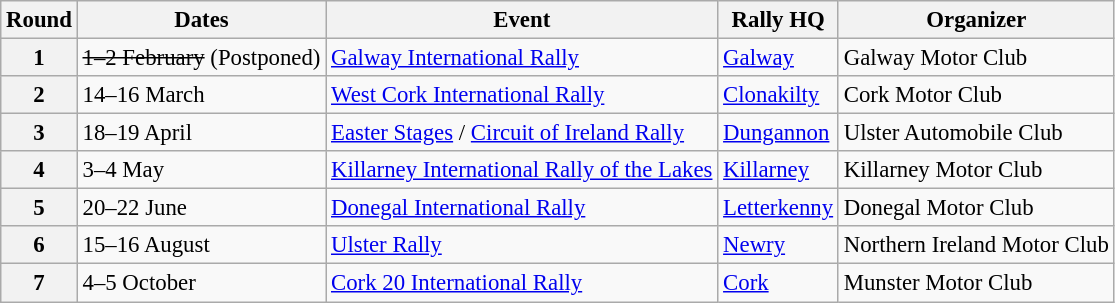<table class="wikitable" style="font-size: 95%;">
<tr>
<th>Round</th>
<th>Dates</th>
<th>Event</th>
<th>Rally HQ</th>
<th>Organizer</th>
</tr>
<tr>
<th>1</th>
<td><s>1–2 February</s> (Postponed)</td>
<td><a href='#'>Galway International Rally</a></td>
<td><a href='#'>Galway</a></td>
<td>Galway Motor Club</td>
</tr>
<tr>
<th>2</th>
<td>14–16 March</td>
<td><a href='#'>West Cork International Rally</a></td>
<td><a href='#'>Clonakilty</a></td>
<td>Cork Motor Club</td>
</tr>
<tr>
<th>3</th>
<td>18–19 April</td>
<td><a href='#'>Easter Stages</a> / <a href='#'>Circuit of Ireland Rally</a></td>
<td><a href='#'>Dungannon</a></td>
<td>Ulster Automobile Club</td>
</tr>
<tr>
<th>4</th>
<td>3–4 May</td>
<td><a href='#'>Killarney International Rally of the Lakes</a></td>
<td><a href='#'>Killarney</a></td>
<td>Killarney Motor Club</td>
</tr>
<tr>
<th>5</th>
<td>20–22 June</td>
<td><a href='#'>Donegal International Rally</a></td>
<td><a href='#'>Letterkenny</a></td>
<td>Donegal Motor Club</td>
</tr>
<tr>
<th>6</th>
<td>15–16 August</td>
<td><a href='#'>Ulster Rally</a></td>
<td><a href='#'>Newry</a></td>
<td>Northern Ireland Motor Club</td>
</tr>
<tr>
<th>7</th>
<td>4–5 October</td>
<td><a href='#'>Cork 20 International Rally</a></td>
<td><a href='#'>Cork</a></td>
<td>Munster Motor Club</td>
</tr>
</table>
